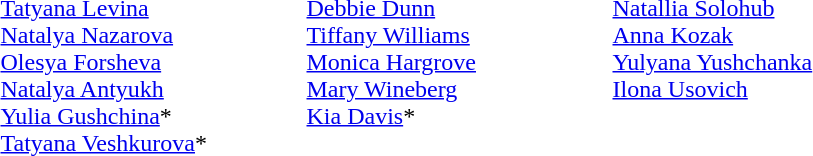<table>
<tr>
<td width=200 valign=top><em></em><br><a href='#'>Tatyana Levina</a><br><a href='#'>Natalya Nazarova</a><br><a href='#'>Olesya Forsheva</a><br><a href='#'>Natalya Antyukh</a><br><a href='#'>Yulia Gushchina</a>*<br><a href='#'>Tatyana Veshkurova</a>*</td>
<td width=200 valign=top><em></em><br><a href='#'>Debbie Dunn</a><br><a href='#'>Tiffany Williams</a><br><a href='#'>Monica Hargrove</a><br><a href='#'>Mary Wineberg</a><br><a href='#'>Kia Davis</a>*</td>
<td width=200 valign=top><em></em><br><a href='#'>Natallia Solohub</a><br><a href='#'>Anna Kozak</a><br><a href='#'>Yulyana Yushchanka</a><br><a href='#'>Ilona Usovich</a></td>
</tr>
</table>
